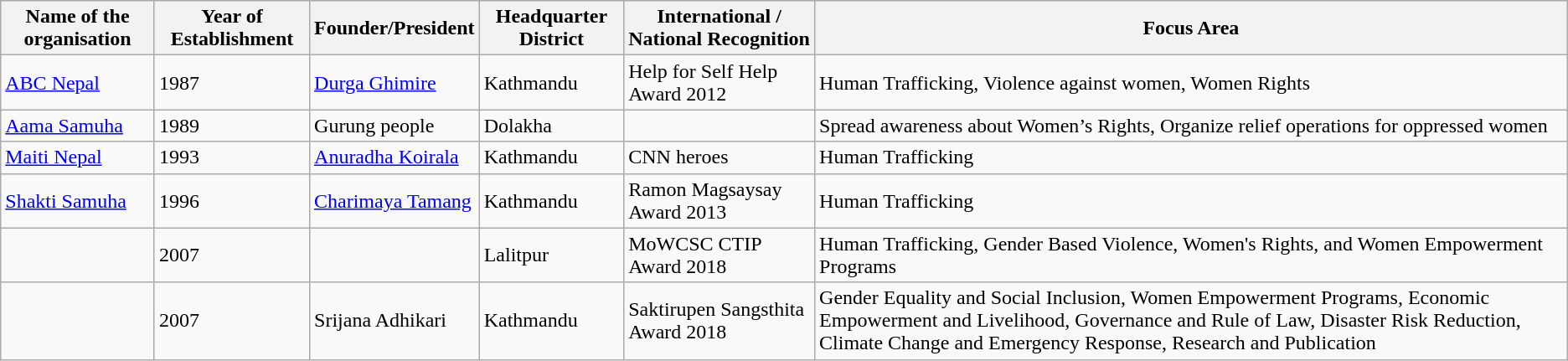<table class="wikitable">
<tr>
<th>Name of the organisation</th>
<th>Year of Establishment</th>
<th>Founder/President</th>
<th>Headquarter District</th>
<th>International / National Recognition</th>
<th>Focus Area</th>
</tr>
<tr>
<td><a href='#'>ABC Nepal</a></td>
<td>1987</td>
<td><a href='#'>Durga Ghimire</a></td>
<td>Kathmandu</td>
<td>Help for Self Help Award 2012</td>
<td>Human Trafficking, Violence against women, Women Rights</td>
</tr>
<tr>
<td><a href='#'>Aama Samuha</a></td>
<td>1989</td>
<td>Gurung people</td>
<td>Dolakha</td>
<td></td>
<td>Spread awareness about Women’s Rights, Organize relief operations for oppressed women</td>
</tr>
<tr>
<td><a href='#'>Maiti Nepal</a></td>
<td>1993</td>
<td><a href='#'>Anuradha Koirala</a></td>
<td>Kathmandu</td>
<td>CNN heroes</td>
<td>Human Trafficking</td>
</tr>
<tr>
<td><a href='#'>Shakti Samuha</a></td>
<td>1996</td>
<td><a href='#'>Charimaya Tamang</a></td>
<td>Kathmandu</td>
<td>Ramon Magsaysay Award 2013</td>
<td>Human Trafficking</td>
</tr>
<tr>
<td></td>
<td>2007</td>
<td></td>
<td>Lalitpur</td>
<td>MoWCSC CTIP Award 2018</td>
<td>Human Trafficking, Gender Based Violence, Women's Rights, and Women Empowerment Programs</td>
</tr>
<tr>
<td></td>
<td>2007</td>
<td>Srijana Adhikari</td>
<td>Kathmandu</td>
<td>Saktirupen Sangsthita Award 2018</td>
<td>Gender Equality and Social Inclusion, Women Empowerment Programs, Economic Empowerment and Livelihood, Governance and Rule of Law, Disaster Risk Reduction, Climate Change and Emergency Response, Research and Publication</td>
</tr>
</table>
